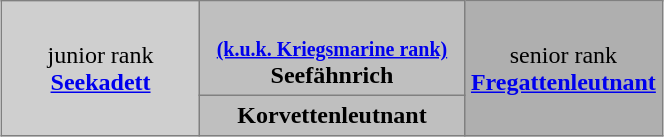<table class="toccolours" border="1" cellpadding="4" cellspacing="0" style="border-collapse: collapse; margin: 0.5em auto; clear: both;">
<tr align="center">
<td width="30%" rowspan="2" style="background:#cfcfcf;">junior rank<br><strong><a href='#'>Seekadett</a></strong></td>
<td width="40%"  style="background:#bfbfbf;"><br><strong><a href='#'><small>(k.u.k. Kriegsmarine rank)</small></a></strong><br><span><strong>Seefähnrich</strong></span></td>
<td width="30%" rowspan="2" style="background:#afafaf;">senior rank<br><strong><a href='#'>Fregattenleutnant</a></strong></td>
</tr>
<tr align="center">
<td style="background:#bfbfbf;"><span><strong>Korvettenleutnant</strong></span></td>
</tr>
</table>
